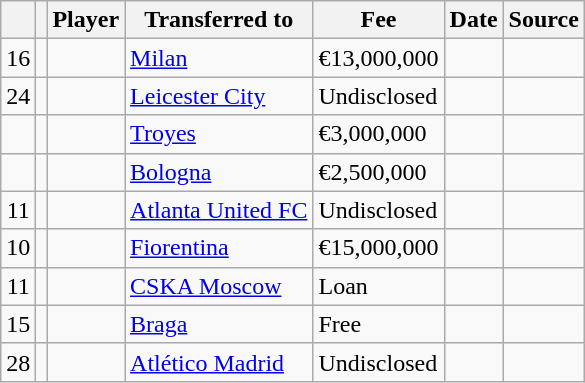<table class="wikitable plainrowheaders sortable">
<tr>
<th></th>
<th></th>
<th scope=col>Player</th>
<th>Transferred to</th>
<th !scope=col; style="width: 65px;">Fee</th>
<th scope=col>Date</th>
<th scope=col>Source</th>
</tr>
<tr>
<td align=center>16</td>
<td align=center></td>
<td></td>
<td> <a href='#'>Milan</a></td>
<td>€13,000,000</td>
<td></td>
<td></td>
</tr>
<tr>
<td align=center>24</td>
<td align=center></td>
<td></td>
<td> <a href='#'>Leicester City</a></td>
<td>Undisclosed</td>
<td></td>
<td></td>
</tr>
<tr>
<td align=center></td>
<td align=center></td>
<td></td>
<td> <a href='#'>Troyes</a></td>
<td>€3,000,000</td>
<td></td>
<td></td>
</tr>
<tr>
<td align=center></td>
<td align=center></td>
<td></td>
<td> <a href='#'>Bologna</a></td>
<td>€2,500,000</td>
<td></td>
<td></td>
</tr>
<tr>
<td align=center>11</td>
<td align=center></td>
<td></td>
<td> <a href='#'>Atlanta United FC</a></td>
<td>Undisclosed</td>
<td></td>
<td></td>
</tr>
<tr>
<td align=center>10</td>
<td align=center></td>
<td></td>
<td> <a href='#'>Fiorentina</a></td>
<td>€15,000,000</td>
<td></td>
<td></td>
</tr>
<tr>
<td align=center>11</td>
<td align=center></td>
<td></td>
<td> <a href='#'>CSKA Moscow</a></td>
<td>Loan</td>
<td></td>
<td></td>
</tr>
<tr>
<td align=center>15</td>
<td align=center></td>
<td></td>
<td> <a href='#'>Braga</a></td>
<td>Free</td>
<td></td>
<td></td>
</tr>
<tr>
<td align=center>28</td>
<td align=center></td>
<td></td>
<td> <a href='#'>Atlético Madrid</a></td>
<td>Undisclosed</td>
<td></td>
<td></td>
</tr>
</table>
